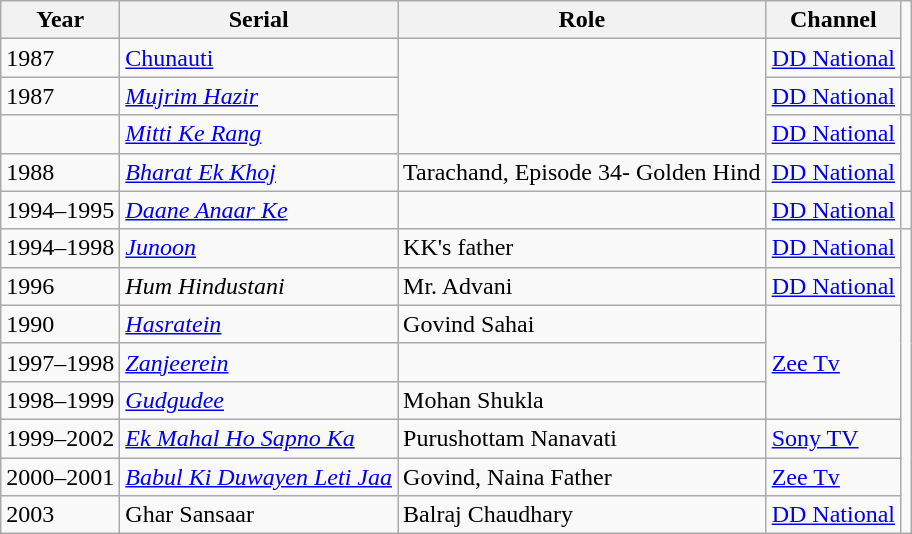<table class="wikitable sortable">
<tr>
<th>Year</th>
<th>Serial</th>
<th>Role</th>
<th>Channel</th>
</tr>
<tr>
<td>1987</td>
<td><a href='#'>Chunauti</a></td>
<td rowspan="3"></td>
<td><a href='#'>DD National</a></td>
</tr>
<tr>
<td>1987</td>
<td><em><a href='#'>Mujrim Hazir</a></em></td>
<td><a href='#'>DD National </a></td>
<td></td>
</tr>
<tr>
<td></td>
<td><em><a href='#'>Mitti Ke Rang</a></em></td>
<td><a href='#'>DD National </a></td>
</tr>
<tr>
<td>1988</td>
<td><em><a href='#'>Bharat Ek Khoj</a></em></td>
<td>Tarachand, Episode 34- Golden Hind</td>
<td><a href='#'>DD National </a></td>
</tr>
<tr>
<td>1994–1995</td>
<td><em><a href='#'>Daane Anaar Ke</a></em></td>
<td></td>
<td><a href='#'>DD National </a></td>
<td></td>
</tr>
<tr>
<td>1994–1998</td>
<td><em><a href='#'>Junoon</a></em></td>
<td>KK's father</td>
<td><a href='#'>DD National </a></td>
</tr>
<tr>
<td>1996</td>
<td><em>Hum Hindustani</em></td>
<td>Mr. Advani</td>
<td><a href='#'>DD National </a></td>
</tr>
<tr>
<td>1990</td>
<td><em><a href='#'>Hasratein</a></em></td>
<td>Govind Sahai</td>
<td Rowspan="3"><a href='#'>Zee Tv</a></td>
</tr>
<tr>
<td>1997–1998</td>
<td><em><a href='#'>Zanjeerein</a></em></td>
<td></td>
</tr>
<tr>
<td>1998–1999</td>
<td><em><a href='#'>Gudgudee</a></em></td>
<td>Mohan Shukla</td>
</tr>
<tr>
<td>1999–2002</td>
<td><em><a href='#'>Ek Mahal Ho Sapno Ka</a></em></td>
<td>Purushottam Nanavati</td>
<td><a href='#'>Sony TV</a></td>
</tr>
<tr>
<td>2000–2001</td>
<td><em><a href='#'>Babul Ki Duwayen Leti Jaa</a></em></td>
<td>Govind, Naina Father</td>
<td><a href='#'>Zee Tv</a></td>
</tr>
<tr>
<td>2003</td>
<td>Ghar Sansaar</td>
<td>Balraj Chaudhary</td>
<td><a href='#'>DD National</a></td>
</tr>
</table>
